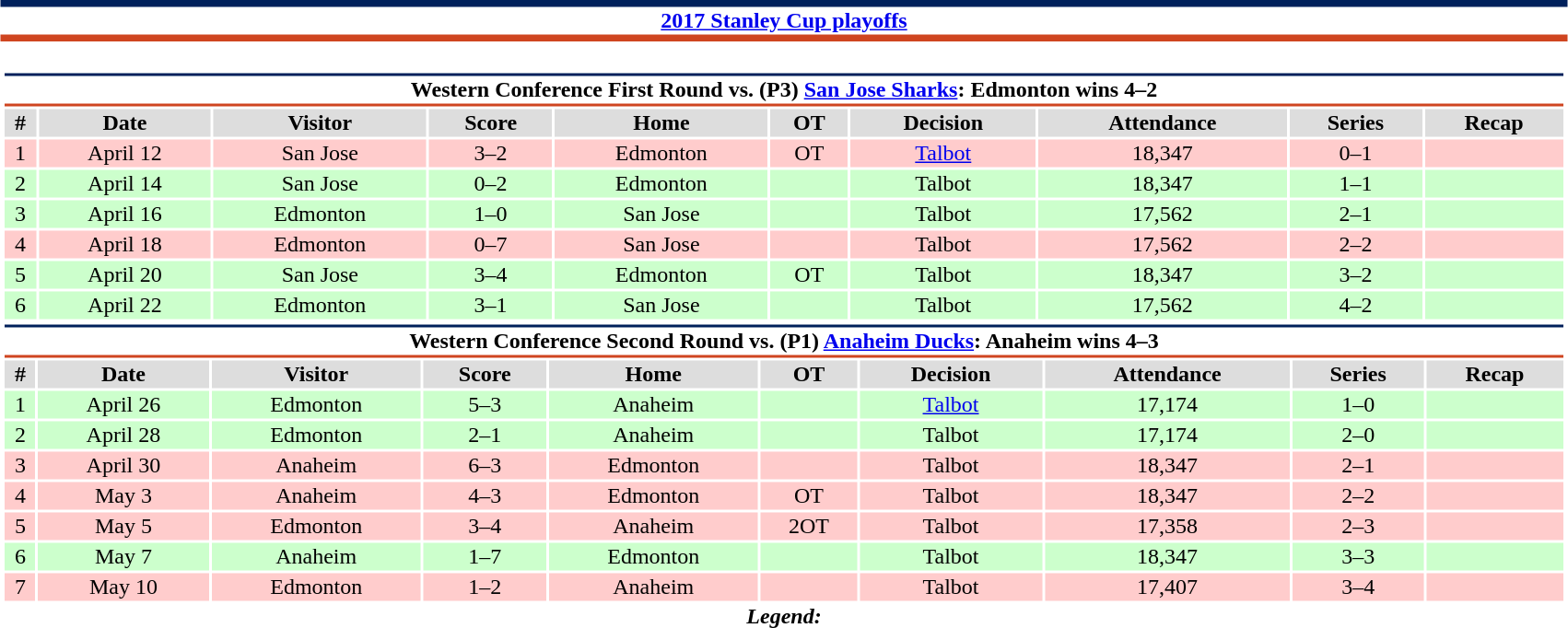<table class="toccolours" width=90% style="clear:both; margin:1.5em auto; text-align:center;">
<tr>
<th colspan="11" style="background:#FFFFFF;border-top:#00205B 5px solid;border-bottom:#CF4520 5px solid;"><a href='#'>2017 Stanley Cup playoffs</a></th>
</tr>
<tr>
<td colspan=10><br><table class="toccolours collapsible collapsed" width=100%>
<tr>
<th colspan="10" style="background:#FFFFFF;border-top:#00205B 2px solid;border-bottom:#CF4520 2px solid;">Western Conference First Round vs. (P3) <a href='#'>San Jose Sharks</a>: Edmonton wins 4–2</th>
</tr>
<tr style="background:#ddd;">
<th>#</th>
<th>Date</th>
<th>Visitor</th>
<th>Score</th>
<th>Home</th>
<th>OT</th>
<th>Decision</th>
<th>Attendance</th>
<th>Series</th>
<th>Recap</th>
</tr>
<tr style="background:#fcc;">
<td>1</td>
<td>April 12</td>
<td>San Jose</td>
<td>3–2</td>
<td>Edmonton</td>
<td>OT</td>
<td><a href='#'>Talbot</a></td>
<td>18,347</td>
<td>0–1</td>
<td></td>
</tr>
<tr style="background:#cfc;">
<td>2</td>
<td>April 14</td>
<td>San Jose</td>
<td>0–2</td>
<td>Edmonton</td>
<td></td>
<td>Talbot</td>
<td>18,347</td>
<td>1–1</td>
<td></td>
</tr>
<tr style="background:#cfc;">
<td>3</td>
<td>April 16</td>
<td>Edmonton</td>
<td>1–0</td>
<td>San Jose</td>
<td></td>
<td>Talbot</td>
<td>17,562</td>
<td>2–1</td>
<td></td>
</tr>
<tr style="background:#fcc;">
<td>4</td>
<td>April 18</td>
<td>Edmonton</td>
<td>0–7</td>
<td>San Jose</td>
<td></td>
<td>Talbot</td>
<td>17,562</td>
<td>2–2</td>
<td></td>
</tr>
<tr style="background:#cfc;">
<td>5</td>
<td>April 20</td>
<td>San Jose</td>
<td>3–4</td>
<td>Edmonton</td>
<td>OT</td>
<td>Talbot</td>
<td>18,347</td>
<td>3–2</td>
<td></td>
</tr>
<tr style="background:#cfc;">
<td>6</td>
<td>April 22</td>
<td>Edmonton</td>
<td>3–1</td>
<td>San Jose</td>
<td></td>
<td>Talbot</td>
<td>17,562</td>
<td>4–2</td>
<td></td>
</tr>
</table>
<table class="toccolours collapsible collapsed" width=100%>
<tr>
<th colspan="10" style="background:#FFFFFF;border-top:#00205B 2px solid;border-bottom:#CF4520 2px solid;">Western Conference Second Round vs. (P1) <a href='#'>Anaheim Ducks</a>: Anaheim wins 4–3</th>
</tr>
<tr style="background:#ddd;">
<th>#</th>
<th>Date</th>
<th>Visitor</th>
<th>Score</th>
<th>Home</th>
<th>OT</th>
<th>Decision</th>
<th>Attendance</th>
<th>Series</th>
<th>Recap</th>
</tr>
<tr style="background:#cfc;">
<td>1</td>
<td>April 26</td>
<td>Edmonton</td>
<td>5–3</td>
<td>Anaheim</td>
<td></td>
<td><a href='#'>Talbot</a></td>
<td>17,174</td>
<td>1–0</td>
<td></td>
</tr>
<tr style="background:#cfc;">
<td>2</td>
<td>April 28</td>
<td>Edmonton</td>
<td>2–1</td>
<td>Anaheim</td>
<td></td>
<td>Talbot</td>
<td>17,174</td>
<td>2–0</td>
<td></td>
</tr>
<tr style="background:#fcc;">
<td>3</td>
<td>April 30</td>
<td>Anaheim</td>
<td>6–3</td>
<td>Edmonton</td>
<td></td>
<td>Talbot</td>
<td>18,347</td>
<td>2–1</td>
<td></td>
</tr>
<tr style="background:#fcc;">
<td>4</td>
<td>May 3</td>
<td>Anaheim</td>
<td>4–3</td>
<td>Edmonton</td>
<td>OT</td>
<td>Talbot</td>
<td>18,347</td>
<td>2–2</td>
<td></td>
</tr>
<tr style="background:#fcc;">
<td>5</td>
<td>May 5</td>
<td>Edmonton</td>
<td>3–4</td>
<td>Anaheim</td>
<td>2OT</td>
<td>Talbot</td>
<td>17,358</td>
<td>2–3</td>
<td></td>
</tr>
<tr style="background:#cfc;">
<td>6</td>
<td>May 7</td>
<td>Anaheim</td>
<td>1–7</td>
<td>Edmonton</td>
<td></td>
<td>Talbot</td>
<td>18,347</td>
<td>3–3</td>
<td></td>
</tr>
<tr style="background:#fcc;">
<td>7</td>
<td>May 10</td>
<td>Edmonton</td>
<td>1–2</td>
<td>Anaheim</td>
<td></td>
<td>Talbot</td>
<td>17,407</td>
<td>3–4</td>
<td></td>
</tr>
</table>
<strong><em>Legend:</em></strong>

</td>
</tr>
</table>
